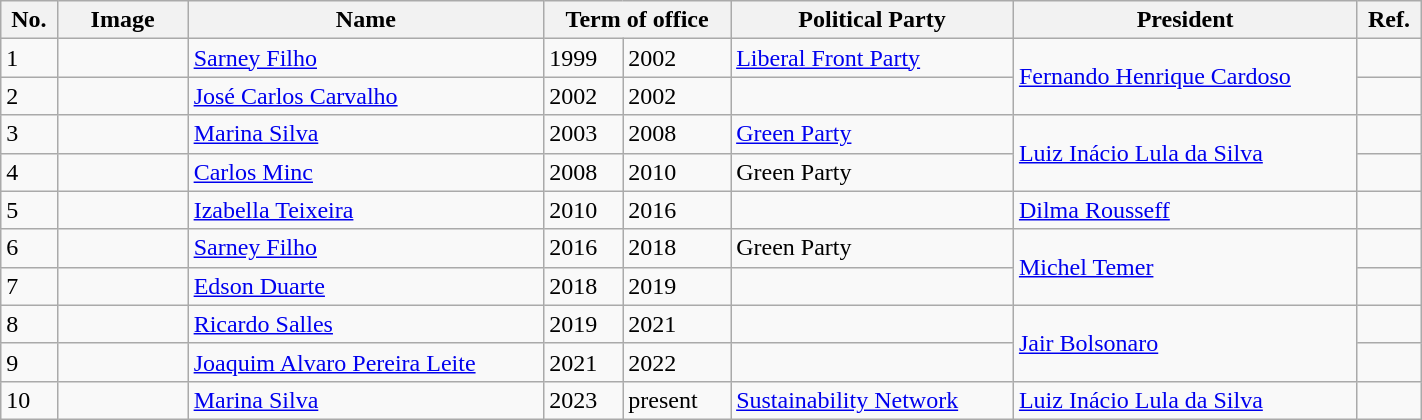<table class=wikitable width=75%>
<tr>
<th>No.</th>
<th width=80>Image</th>
<th>Name</th>
<th colspan=2>Term of office</th>
<th>Political Party</th>
<th>President</th>
<th>Ref.</th>
</tr>
<tr>
<td>1</td>
<td></td>
<td><a href='#'>Sarney Filho</a></td>
<td>1999</td>
<td>2002</td>
<td><a href='#'>Liberal Front Party</a></td>
<td rowspan=2><a href='#'>Fernando Henrique Cardoso</a></td>
<td></td>
</tr>
<tr>
<td>2</td>
<td></td>
<td><a href='#'>José Carlos Carvalho</a></td>
<td>2002</td>
<td>2002</td>
<td></td>
<td></td>
</tr>
<tr>
<td>3</td>
<td></td>
<td><a href='#'>Marina Silva</a></td>
<td>2003</td>
<td>2008</td>
<td><a href='#'>Green Party</a></td>
<td rowspan=2><a href='#'>Luiz Inácio Lula da Silva</a></td>
<td></td>
</tr>
<tr>
<td>4</td>
<td></td>
<td><a href='#'>Carlos Minc</a></td>
<td>2008</td>
<td>2010</td>
<td>Green Party</td>
<td></td>
</tr>
<tr>
<td>5</td>
<td></td>
<td><a href='#'>Izabella Teixeira</a></td>
<td>2010</td>
<td>2016</td>
<td></td>
<td><a href='#'>Dilma Rousseff</a></td>
<td></td>
</tr>
<tr>
<td>6</td>
<td></td>
<td><a href='#'>Sarney Filho</a></td>
<td>2016</td>
<td>2018</td>
<td>Green Party</td>
<td rowspan=2><a href='#'>Michel Temer</a></td>
<td></td>
</tr>
<tr>
<td>7</td>
<td></td>
<td><a href='#'>Edson Duarte</a></td>
<td>2018</td>
<td>2019</td>
<td></td>
<td></td>
</tr>
<tr>
<td>8</td>
<td></td>
<td><a href='#'>Ricardo Salles</a></td>
<td>2019</td>
<td>2021</td>
<td></td>
<td rowspan=2><a href='#'>Jair Bolsonaro</a></td>
<td></td>
</tr>
<tr>
<td>9</td>
<td></td>
<td><a href='#'>Joaquim Alvaro Pereira Leite</a></td>
<td>2021</td>
<td>2022</td>
<td></td>
<td></td>
</tr>
<tr>
<td>10</td>
<td></td>
<td><a href='#'>Marina Silva</a></td>
<td>2023</td>
<td>present</td>
<td><a href='#'>Sustainability Network</a></td>
<td><a href='#'>Luiz Inácio Lula da Silva</a></td>
<td></td>
</tr>
</table>
